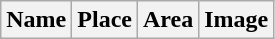<table class="wikitable">
<tr>
<th>Name</th>
<th>Place</th>
<th>Area</th>
<th>Image<br>
</th>
</tr>
</table>
